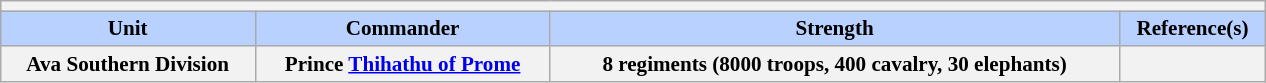<table class="wikitable collapsible" style="min-width:60em; margin:0.3em auto; font-size:88%;">
<tr>
<th colspan=5></th>
</tr>
<tr>
<th style="background-color:#B9D1FF">Unit</th>
<th style="background-color:#B9D1FF">Commander</th>
<th style="background-color:#B9D1FF">Strength</th>
<th style="background-color:#B9D1FF">Reference(s)</th>
</tr>
<tr>
<th colspan="1">Ava Southern Division</th>
<th colspan="1">Prince <a href='#'>Thihathu of Prome</a></th>
<th colspan="1">8 regiments (8000 troops, 400 cavalry, 30 elephants)</th>
<th colspan="1"></th>
</tr>
</table>
